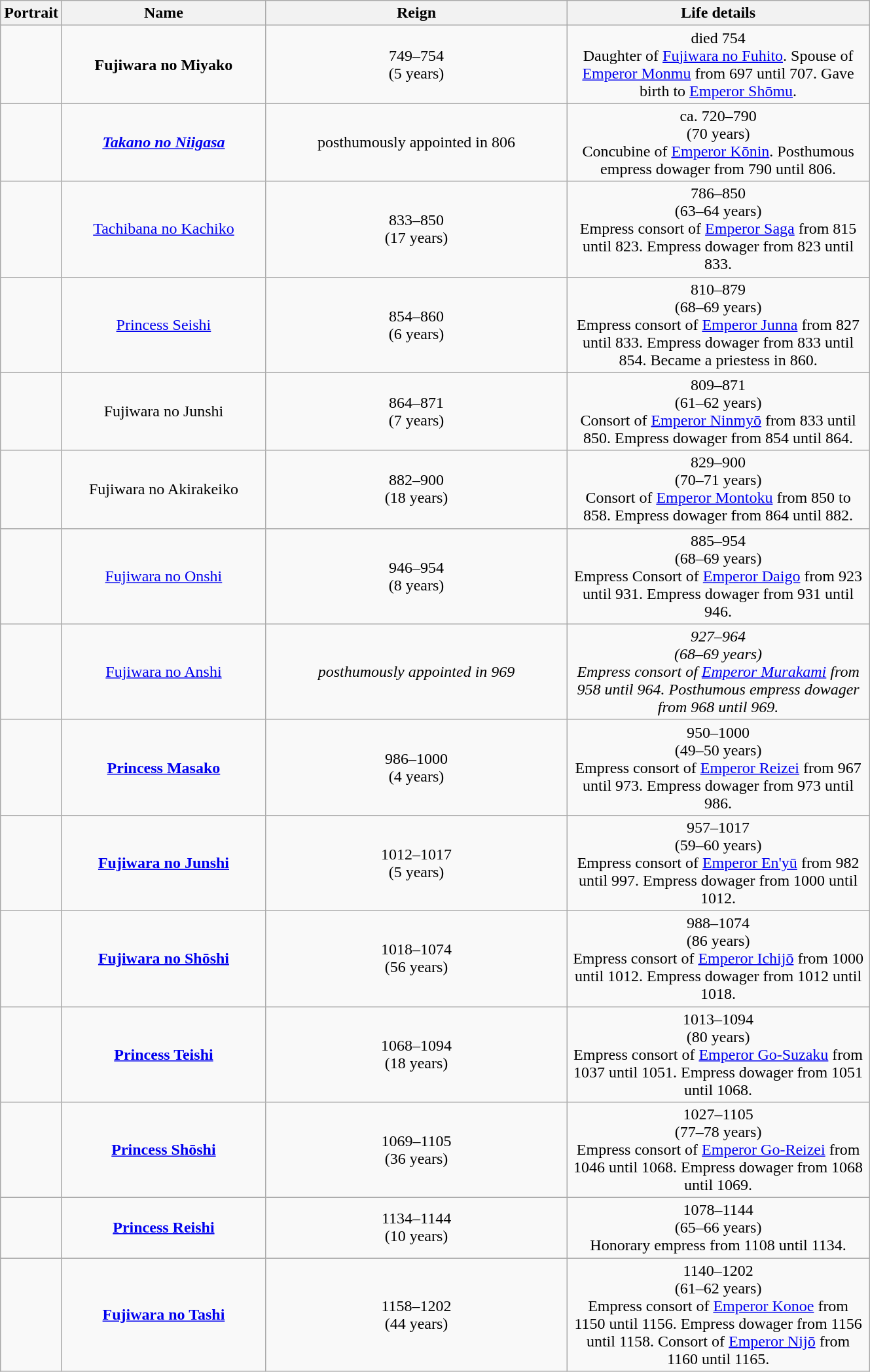<table class="wikitable sortable" style="text-align:center">
<tr>
<th scope="col">Portrait</th>
<th scope="col" width="200px">Name</th>
<th scope="col" width="300px" class="unsortable">Reign</th>
<th scope="col" width="300px" class="unsortable">Life details</th>
</tr>
<tr>
<td></td>
<td><strong>Fujiwara no Miyako</strong><br></td>
<td>749–754<br>(5 years)</td>
<td>died 754<br>Daughter of <a href='#'>Fujiwara no Fuhito</a>. Spouse of <a href='#'>Emperor Monmu</a> from 697 until 707. Gave birth to <a href='#'>Emperor Shōmu</a>.</td>
</tr>
<tr>
<td></td>
<td><strong><em><a href='#'>Takano no Niigasa</a><strong><br><em></td>
<td></em>posthumously appointed in 806<em></td>
<td></em>ca. 720–790<br>(70 years)<em><br></em>Concubine of <a href='#'>Emperor Kōnin</a>. Posthumous empress dowager from 790 until 806.<em></td>
</tr>
<tr>
<td></td>
<td></strong><a href='#'>Tachibana no Kachiko</a><strong><br></td>
<td>833–850<br>(17 years)</td>
<td>786–850<br>(63–64 years)<br>Empress consort of <a href='#'>Emperor Saga</a> from 815 until 823. Empress dowager from 823 until 833.</td>
</tr>
<tr>
<td></td>
<td></strong><a href='#'>Princess Seishi</a><strong><br></td>
<td>854–860<br>(6 years)</td>
<td>810–879<br>(68–69 years)<br>Empress consort of <a href='#'>Emperor Junna</a> from 827 until 833. Empress dowager from 833 until 854. Became a priestess in 860.</td>
</tr>
<tr>
<td></td>
<td></strong>Fujiwara no Junshi<strong><br></td>
<td>864–871<br>(7 years)</td>
<td>809–871<br>(61–62 years)<br>Consort of <a href='#'>Emperor Ninmyō</a> from 833 until 850. Empress dowager from 854 until 864.</td>
</tr>
<tr>
<td></td>
<td></strong>Fujiwara no Akirakeiko<strong><br></td>
<td>882–900<br>(18 years)</td>
<td>829–900<br>(70–71 years)<br>Consort of <a href='#'>Emperor Montoku</a> from 850 to 858. Empress dowager from 864 until 882.</td>
</tr>
<tr>
<td></td>
<td></strong><a href='#'>Fujiwara no Onshi</a><strong><br></td>
<td>946–954<br>(8 years)</td>
<td>885–954<br>(68–69 years)<br>Empress Consort of <a href='#'>Emperor Daigo</a> from 923 until 931. Empress dowager from 931 until 946.</td>
</tr>
<tr>
<td></td>
<td></em></strong><a href='#'>Fujiwara no Anshi</a></strong><br></em></td>
<td><em>posthumously appointed in 969</em></td>
<td><em>927–964<br>(68–69 years)</em><br><em>Empress consort of <a href='#'>Emperor Murakami</a> from 958 until 964. Posthumous empress dowager from 968 until 969.</em></td>
</tr>
<tr>
<td></td>
<td><strong><a href='#'>Princess Masako</a></strong><br></td>
<td>986–1000<br>(4 years)</td>
<td>950–1000<br>(49–50 years)<br>Empress consort of <a href='#'>Emperor Reizei</a> from 967 until 973. Empress dowager from 973 until 986.</td>
</tr>
<tr>
<td></td>
<td><strong><a href='#'>Fujiwara no Junshi</a></strong><br></td>
<td>1012–1017<br>(5 years)</td>
<td>957–1017<br>(59–60 years)<br>Empress consort of <a href='#'>Emperor En'yū</a> from 982 until 997. Empress dowager from 1000 until 1012.</td>
</tr>
<tr>
<td></td>
<td><strong><a href='#'>Fujiwara no Shōshi</a></strong><br></td>
<td>1018–1074<br>(56 years)</td>
<td>988–1074<br>(86 years)<br>Empress consort of <a href='#'>Emperor Ichijō</a> from 1000 until 1012. Empress dowager from 1012 until 1018.</td>
</tr>
<tr>
<td></td>
<td><strong><a href='#'>Princess Teishi</a></strong><br></td>
<td>1068–1094<br>(18 years)</td>
<td>1013–1094<br>(80 years)<br>Empress consort of <a href='#'>Emperor Go-Suzaku</a> from 1037 until 1051. Empress dowager from 1051 until 1068.</td>
</tr>
<tr>
<td></td>
<td><strong><a href='#'>Princess Shōshi</a></strong><br></td>
<td>1069–1105<br>(36 years)</td>
<td>1027–1105<br>(77–78 years)<br>Empress consort of <a href='#'>Emperor Go-Reizei</a> from 1046 until 1068. Empress dowager from 1068 until 1069.</td>
</tr>
<tr>
<td></td>
<td><strong><a href='#'>Princess Reishi</a></strong><br></td>
<td>1134–1144<br>(10 years)</td>
<td>1078–1144<br>(65–66 years)<br>Honorary empress from 1108 until 1134.</td>
</tr>
<tr>
<td></td>
<td><strong><a href='#'>Fujiwara no Tashi</a></strong><br></td>
<td>1158–1202<br>(44 years)</td>
<td>1140–1202<br>(61–62 years)<br>Empress consort of <a href='#'>Emperor Konoe</a> from 1150 until 1156. Empress dowager from 1156 until 1158. Consort of <a href='#'>Emperor Nijō</a> from 1160 until 1165.</td>
</tr>
</table>
